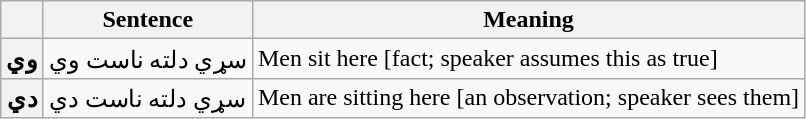<table class="wikitable">
<tr>
<th></th>
<th>Sentence</th>
<th>Meaning</th>
</tr>
<tr>
<th>وي</th>
<td>سړي دلته ناست وي</td>
<td>Men sit here [fact; speaker assumes this as true]</td>
</tr>
<tr>
<th>دي</th>
<td>سړي دلته ناست دي</td>
<td>Men are sitting here [an observation; speaker sees them]</td>
</tr>
</table>
